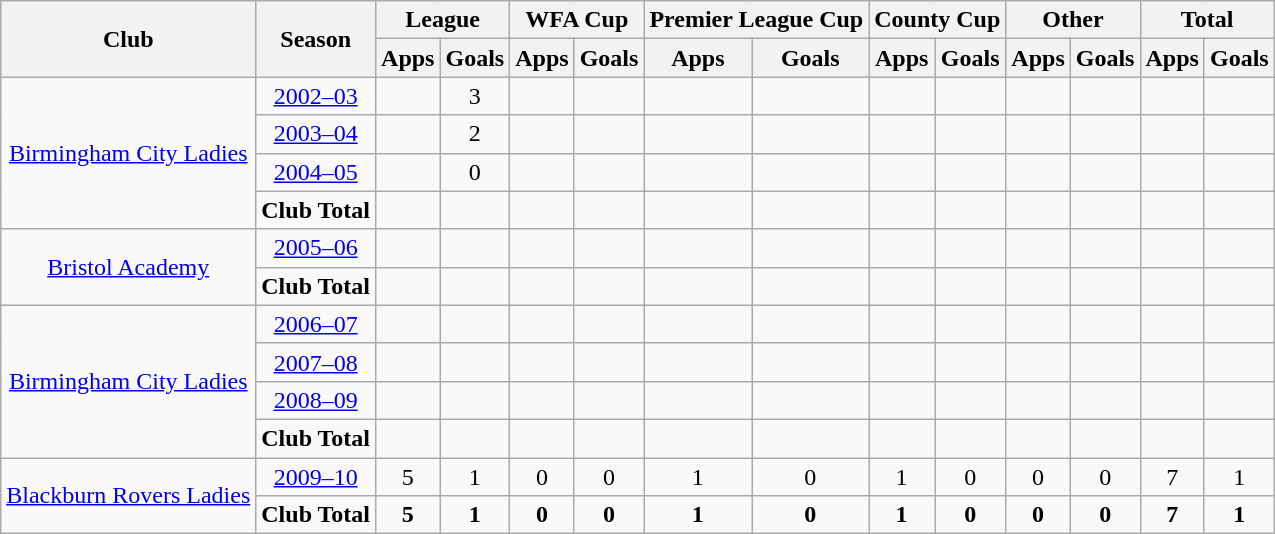<table class="wikitable" border="1" style="text-align: center;">
<tr>
<th rowspan=2>Club</th>
<th rowspan=2>Season</th>
<th colspan=2>League</th>
<th colspan=2>WFA Cup</th>
<th colspan=2>Premier League Cup</th>
<th colspan=2>County Cup</th>
<th colspan=2>Other</th>
<th colspan=2>Total</th>
</tr>
<tr>
<th>Apps</th>
<th>Goals</th>
<th>Apps</th>
<th>Goals</th>
<th>Apps</th>
<th>Goals</th>
<th>Apps</th>
<th>Goals</th>
<th>Apps</th>
<th>Goals</th>
<th>Apps</th>
<th>Goals</th>
</tr>
<tr>
<td rowspan=4 valign="center"><a href='#'>Birmingham City Ladies</a></td>
<td><a href='#'>2002–03</a></td>
<td></td>
<td>3</td>
<td></td>
<td></td>
<td></td>
<td></td>
<td></td>
<td></td>
<td></td>
<td></td>
<td></td>
<td></td>
</tr>
<tr>
<td><a href='#'>2003–04</a></td>
<td></td>
<td>2</td>
<td></td>
<td></td>
<td></td>
<td></td>
<td></td>
<td></td>
<td></td>
<td></td>
<td></td>
<td></td>
</tr>
<tr>
<td><a href='#'>2004–05</a></td>
<td></td>
<td>0</td>
<td></td>
<td></td>
<td></td>
<td></td>
<td></td>
<td></td>
<td></td>
<td></td>
<td></td>
<td></td>
</tr>
<tr>
<td><strong>Club Total</strong></td>
<td><strong> </strong></td>
<td><strong> </strong></td>
<td><strong> </strong></td>
<td><strong> </strong></td>
<td><strong> </strong></td>
<td><strong> </strong></td>
<td><strong> </strong></td>
<td><strong> </strong></td>
<td><strong> </strong></td>
<td><strong> </strong></td>
<td><strong> </strong></td>
<td><strong> </strong></td>
</tr>
<tr>
<td rowspan=2 valign="center"><a href='#'>Bristol Academy</a></td>
<td><a href='#'>2005–06</a></td>
<td></td>
<td></td>
<td></td>
<td></td>
<td></td>
<td></td>
<td></td>
<td></td>
<td></td>
<td></td>
<td></td>
<td></td>
</tr>
<tr>
<td><strong>Club Total</strong></td>
<td><strong> </strong></td>
<td><strong> </strong></td>
<td><strong> </strong></td>
<td><strong> </strong></td>
<td><strong> </strong></td>
<td><strong> </strong></td>
<td><strong> </strong></td>
<td><strong> </strong></td>
<td><strong> </strong></td>
<td><strong> </strong></td>
<td><strong> </strong></td>
<td><strong> </strong></td>
</tr>
<tr>
<td rowspan=4 valign="center"><a href='#'>Birmingham City Ladies</a></td>
<td><a href='#'>2006–07</a></td>
<td></td>
<td></td>
<td></td>
<td></td>
<td></td>
<td></td>
<td></td>
<td></td>
<td></td>
<td></td>
<td></td>
<td></td>
</tr>
<tr>
<td><a href='#'>2007–08</a></td>
<td></td>
<td></td>
<td></td>
<td></td>
<td></td>
<td></td>
<td></td>
<td></td>
<td></td>
<td></td>
<td></td>
<td></td>
</tr>
<tr>
<td><a href='#'>2008–09</a></td>
<td></td>
<td></td>
<td></td>
<td></td>
<td></td>
<td></td>
<td></td>
<td></td>
<td></td>
<td></td>
<td></td>
<td></td>
</tr>
<tr>
<td><strong>Club Total</strong></td>
<td><strong> </strong></td>
<td><strong> </strong></td>
<td><strong> </strong></td>
<td><strong> </strong></td>
<td><strong> </strong></td>
<td><strong> </strong></td>
<td><strong> </strong></td>
<td><strong> </strong></td>
<td><strong> </strong></td>
<td><strong> </strong></td>
<td><strong> </strong></td>
<td><strong> </strong></td>
</tr>
<tr>
<td rowspan=2 valign="center"><a href='#'>Blackburn Rovers Ladies</a></td>
<td><a href='#'>2009–10</a></td>
<td>5</td>
<td>1</td>
<td>0</td>
<td>0</td>
<td>1</td>
<td>0</td>
<td>1</td>
<td>0</td>
<td>0</td>
<td>0</td>
<td>7</td>
<td>1</td>
</tr>
<tr>
<td><strong>Club Total</strong></td>
<td><strong>5</strong></td>
<td><strong>1</strong></td>
<td><strong>0</strong></td>
<td><strong>0</strong></td>
<td><strong>1</strong></td>
<td><strong>0</strong></td>
<td><strong>1</strong></td>
<td><strong>0</strong></td>
<td><strong>0</strong></td>
<td><strong>0</strong></td>
<td><strong>7</strong></td>
<td><strong>1</strong></td>
</tr>
</table>
